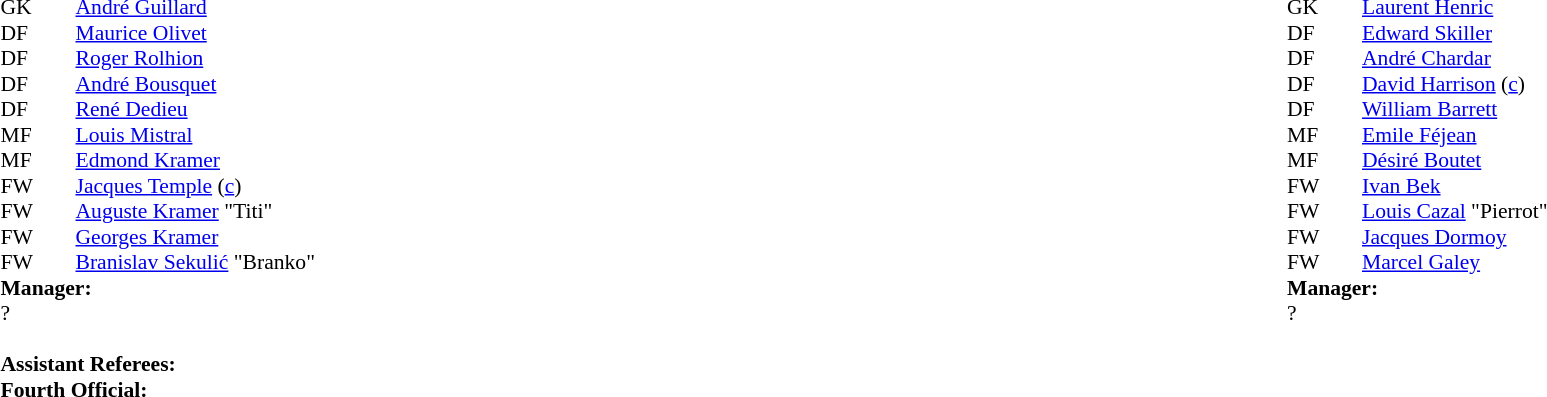<table width=100%>
<tr>
<td valign="top" width="50%"><br><table style=font-size:90% cellspacing=0 cellpadding=0>
<tr>
<td colspan="4"></td>
</tr>
<tr>
<th width=25></th>
<th width=25></th>
</tr>
<tr>
<td>GK</td>
<td><strong></strong></td>
<td> <a href='#'>André Guillard</a></td>
</tr>
<tr>
<td>DF</td>
<td><strong></strong></td>
<td> <a href='#'>Maurice Olivet</a></td>
</tr>
<tr>
<td>DF</td>
<td><strong></strong></td>
<td> <a href='#'>Roger Rolhion</a></td>
</tr>
<tr>
<td>DF</td>
<td><strong></strong></td>
<td> <a href='#'>André Bousquet</a></td>
</tr>
<tr>
<td>DF</td>
<td><strong></strong></td>
<td> <a href='#'>René Dedieu</a></td>
</tr>
<tr>
<td>MF</td>
<td><strong></strong></td>
<td> <a href='#'>Louis Mistral</a></td>
</tr>
<tr>
<td>MF</td>
<td><strong></strong></td>
<td> <a href='#'>Edmond Kramer</a></td>
</tr>
<tr>
<td>FW</td>
<td><strong></strong></td>
<td> <a href='#'>Jacques Temple</a> (<a href='#'>c</a>)</td>
</tr>
<tr>
<td>FW</td>
<td><strong></strong></td>
<td> <a href='#'>Auguste Kramer</a> "Titi"</td>
</tr>
<tr>
<td>FW</td>
<td><strong></strong></td>
<td> <a href='#'>Georges Kramer</a></td>
</tr>
<tr>
<td>FW</td>
<td><strong></strong></td>
<td> <a href='#'>Branislav Sekulić</a> "Branko"</td>
</tr>
<tr>
<td colspan=3><strong>Manager:</strong></td>
</tr>
<tr>
<td colspan=4>?<br><br><strong>Assistant Referees:</strong><br>
<strong>Fourth Official:</strong><br></td>
</tr>
</table>
</td>
<td valign="top" width="50%"><br><table style="font-size: 90%" cellspacing="0" cellpadding="0" align=center>
<tr>
<td colspan="4"></td>
</tr>
<tr>
<th width=25></th>
<th width=25></th>
</tr>
<tr>
<td>GK</td>
<td><strong></strong></td>
<td> <a href='#'>Laurent Henric</a></td>
</tr>
<tr>
<td>DF</td>
<td><strong></strong></td>
<td> <a href='#'>Edward Skiller</a></td>
</tr>
<tr>
<td>DF</td>
<td><strong></strong></td>
<td> <a href='#'>André Chardar</a></td>
</tr>
<tr>
<td>DF</td>
<td><strong></strong></td>
<td> <a href='#'>David Harrison</a> (<a href='#'>c</a>)</td>
</tr>
<tr>
<td>DF</td>
<td><strong></strong></td>
<td> <a href='#'>William Barrett</a></td>
</tr>
<tr>
<td>MF</td>
<td><strong></strong></td>
<td> <a href='#'>Emile Féjean</a></td>
</tr>
<tr>
<td>MF</td>
<td><strong></strong></td>
<td> <a href='#'>Désiré Boutet</a></td>
</tr>
<tr>
<td>FW</td>
<td><strong></strong></td>
<td>  <a href='#'>Ivan Bek</a></td>
</tr>
<tr>
<td>FW</td>
<td><strong></strong></td>
<td> <a href='#'>Louis Cazal</a> "Pierrot"</td>
</tr>
<tr>
<td>FW</td>
<td><strong></strong></td>
<td> <a href='#'>Jacques Dormoy</a></td>
</tr>
<tr>
<td>FW</td>
<td><strong></strong></td>
<td> <a href='#'>Marcel Galey</a></td>
</tr>
<tr>
<td colspan=3><strong>Manager:</strong></td>
</tr>
<tr>
<td colspan=4>?</td>
</tr>
</table>
</td>
</tr>
</table>
